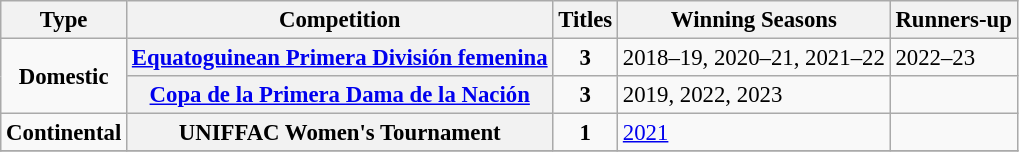<table class="wikitable plainrowheaders" style="font-size:95%; text-align:center;">
<tr>
<th style="width:5">Type</th>
<th style="width:5">Competition</th>
<th style="width:5">Titles</th>
<th style="width:5">Winning Seasons</th>
<th style="width:5">Runners-up</th>
</tr>
<tr>
<td rowspan="2"><strong>Domestic</strong></td>
<th scope=col><a href='#'>Equatoguinean Primera División femenina</a></th>
<td><strong>3</strong></td>
<td align="left">2018–19, 2020–21, 2021–22</td>
<td align="left">2022–23</td>
</tr>
<tr>
<th scope=col><a href='#'>Copa de la Primera Dama de la Nación</a></th>
<td><strong>3</strong></td>
<td align="left">2019, 2022, 2023</td>
<td align="left"></td>
</tr>
<tr>
<td><strong>Continental</strong></td>
<th scope=col>UNIFFAC Women's Tournament</th>
<td><strong>1</strong></td>
<td align="left"><a href='#'>2021</a></td>
<td align="left"></td>
</tr>
<tr>
</tr>
</table>
